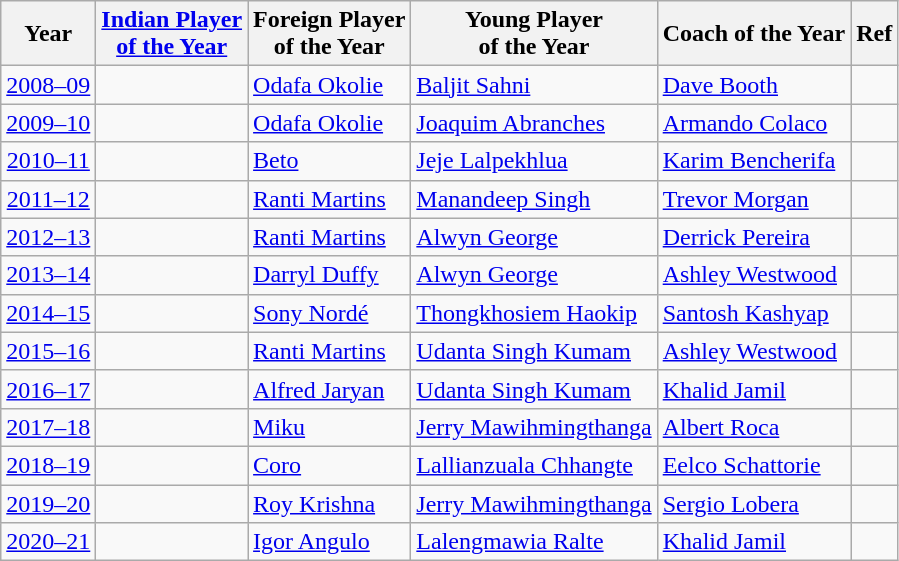<table class="sortable wikitable nowrap"  style="text-align: center;">
<tr>
<th>Year</th>
<th><a href='#'>Indian Player<br>of the Year</a></th>
<th>Foreign Player<br>of the Year</th>
<th>Young Player<br>of the Year</th>
<th>Coach of the Year</th>
<th>Ref</th>
</tr>
<tr>
<td><a href='#'>2008–09</a></td>
<td align=left></td>
<td align=left> <a href='#'>Odafa Okolie</a></td>
<td align=left><a href='#'>Baljit Sahni</a></td>
<td align=left> <a href='#'>Dave Booth</a></td>
<td></td>
</tr>
<tr>
<td><a href='#'>2009–10</a></td>
<td align=left></td>
<td align=left> <a href='#'>Odafa Okolie</a></td>
<td align=left><a href='#'>Joaquim Abranches</a></td>
<td align=left> <a href='#'>Armando Colaco</a></td>
<td></td>
</tr>
<tr>
<td><a href='#'>2010–11</a></td>
<td align=left></td>
<td align=left> <a href='#'>Beto</a></td>
<td align=left><a href='#'>Jeje Lalpekhlua</a></td>
<td align=left> <a href='#'>Karim Bencherifa</a></td>
<td></td>
</tr>
<tr>
<td><a href='#'>2011–12</a></td>
<td align=left></td>
<td align=left> <a href='#'>Ranti Martins</a></td>
<td align=left><a href='#'>Manandeep Singh</a></td>
<td align=left> <a href='#'>Trevor Morgan</a></td>
<td></td>
</tr>
<tr>
<td><a href='#'>2012–13</a></td>
<td align=left></td>
<td align=left> <a href='#'>Ranti Martins</a></td>
<td align=left><a href='#'>Alwyn George</a></td>
<td align=left> <a href='#'>Derrick Pereira</a></td>
<td></td>
</tr>
<tr>
<td><a href='#'>2013–14</a></td>
<td align=left></td>
<td align=left> <a href='#'>Darryl Duffy</a></td>
<td align=left><a href='#'>Alwyn George</a></td>
<td align=left> <a href='#'>Ashley Westwood</a></td>
<td></td>
</tr>
<tr>
<td><a href='#'>2014–15</a></td>
<td align=left></td>
<td align=left> <a href='#'>Sony Nordé</a></td>
<td align=left><a href='#'>Thongkhosiem Haokip</a></td>
<td align=left> <a href='#'>Santosh Kashyap</a></td>
<td></td>
</tr>
<tr>
<td><a href='#'>2015–16</a></td>
<td align=left></td>
<td align=left> <a href='#'>Ranti Martins</a></td>
<td align=left><a href='#'>Udanta Singh Kumam</a></td>
<td align=left> <a href='#'>Ashley Westwood</a></td>
<td></td>
</tr>
<tr>
<td><a href='#'>2016–17</a></td>
<td align=left></td>
<td align=left> <a href='#'>Alfred Jaryan</a></td>
<td align=left><a href='#'>Udanta Singh Kumam</a></td>
<td align=left> <a href='#'>Khalid Jamil</a></td>
<td></td>
</tr>
<tr>
<td><a href='#'>2017–18</a></td>
<td align=left></td>
<td align=left> <a href='#'>Miku</a></td>
<td align=left><a href='#'>Jerry Mawihmingthanga</a></td>
<td align=left> <a href='#'>Albert Roca</a></td>
<td></td>
</tr>
<tr>
<td><a href='#'>2018–19</a></td>
<td align=left></td>
<td align=left> <a href='#'>Coro</a></td>
<td align=left><a href='#'>Lallianzuala Chhangte</a></td>
<td align=left> <a href='#'>Eelco Schattorie</a></td>
<td></td>
</tr>
<tr>
<td><a href='#'>2019–20</a></td>
<td align=left></td>
<td align=left> <a href='#'>Roy Krishna</a></td>
<td align=left><a href='#'>Jerry Mawihmingthanga</a></td>
<td align=left> <a href='#'>Sergio Lobera</a></td>
<td></td>
</tr>
<tr>
<td><a href='#'>2020–21</a></td>
<td align=left></td>
<td align=left> <a href='#'>Igor Angulo</a></td>
<td align=left><a href='#'>Lalengmawia Ralte</a></td>
<td align=left> <a href='#'>Khalid Jamil</a></td>
<td></td>
</tr>
</table>
